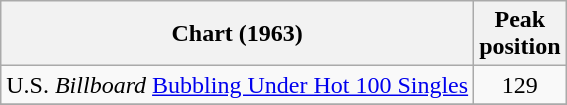<table class="wikitable">
<tr>
<th>Chart (1963)</th>
<th>Peak<br>position</th>
</tr>
<tr>
<td>U.S. <em>Billboard</em> <a href='#'>Bubbling Under Hot 100 Singles</a></td>
<td align="center">129</td>
</tr>
<tr>
</tr>
</table>
